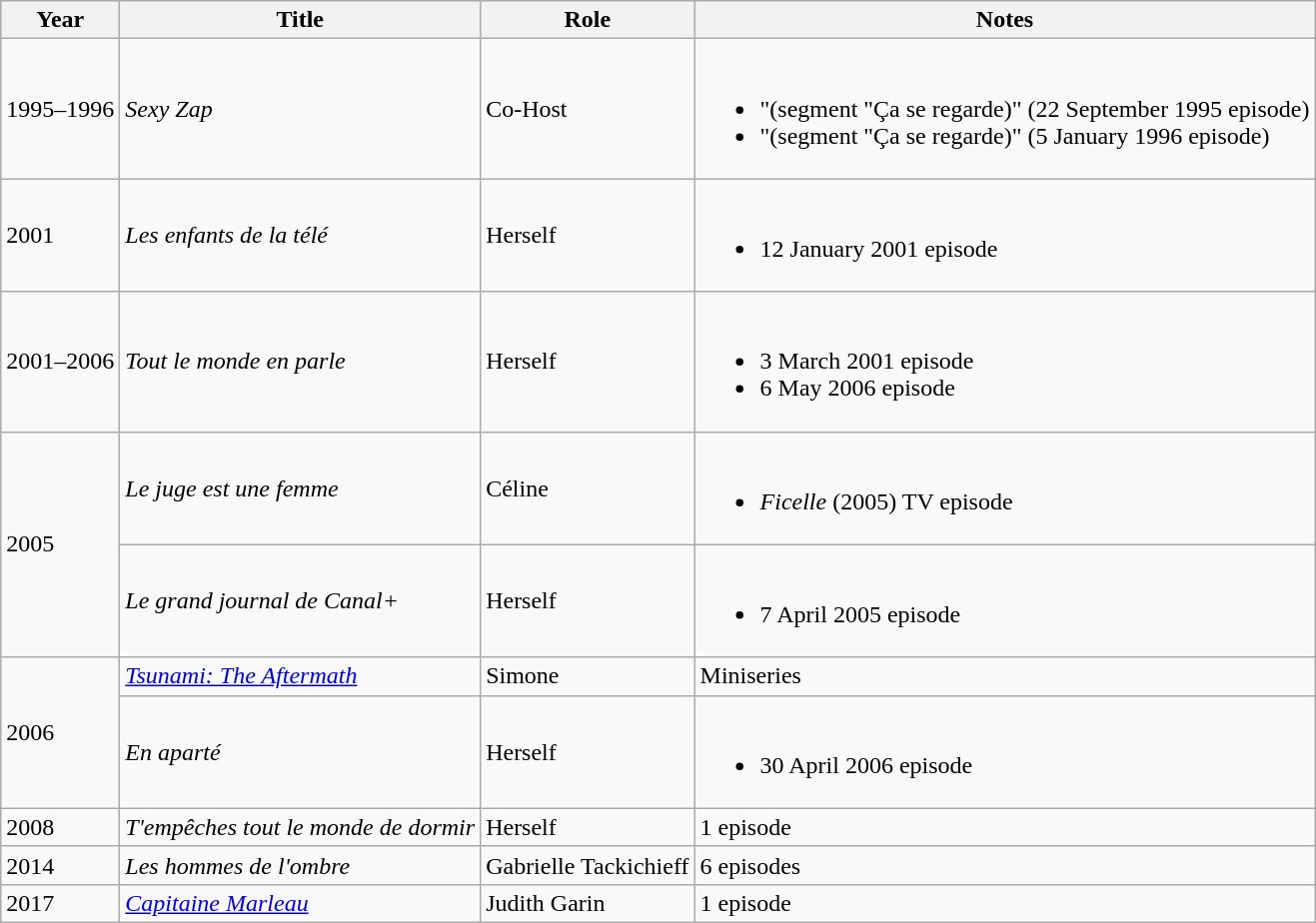<table class="wikitable sortable">
<tr>
<th>Year</th>
<th>Title</th>
<th>Role</th>
<th class="unsortable">Notes</th>
</tr>
<tr>
<td>1995–1996</td>
<td><em>Sexy Zap</em></td>
<td>Co-Host</td>
<td colspan="2"><br><ul><li>"(segment "Ça se regarde)" (22 September 1995 episode)</li><li>"(segment "Ça se regarde)" (5 January 1996 episode)</li></ul></td>
</tr>
<tr>
<td>2001</td>
<td><em>Les enfants de la télé</em></td>
<td>Herself</td>
<td><br><ul><li>12 January 2001 episode</li></ul></td>
</tr>
<tr>
<td>2001–2006</td>
<td><em>Tout le monde en parle</em></td>
<td>Herself</td>
<td><br><ul><li>3 March 2001 episode</li><li>6 May 2006 episode</li></ul></td>
</tr>
<tr>
<td rowspan="2">2005</td>
<td><em>Le juge est une femme</em></td>
<td>Céline</td>
<td><br><ul><li><em>Ficelle</em> (2005) TV episode</li></ul></td>
</tr>
<tr>
<td><em>Le grand journal de Canal+</em></td>
<td>Herself</td>
<td><br><ul><li>7 April 2005 episode</li></ul></td>
</tr>
<tr>
<td rowspan="2">2006</td>
<td><em><a href='#'>Tsunami: The Aftermath</a></em></td>
<td>Simone</td>
<td>Miniseries</td>
</tr>
<tr>
<td><em>En aparté</em></td>
<td>Herself</td>
<td><br><ul><li>30 April 2006 episode</li></ul></td>
</tr>
<tr>
<td>2008</td>
<td><em>T'empêches tout le monde de dormir</em></td>
<td>Herself</td>
<td>1 episode</td>
</tr>
<tr>
<td>2014</td>
<td><em>Les hommes de l'ombre</em></td>
<td>Gabrielle Tackichieff</td>
<td>6 episodes</td>
</tr>
<tr>
<td>2017</td>
<td><em><a href='#'>Capitaine Marleau</a></em></td>
<td>Judith Garin</td>
<td>1 episode</td>
</tr>
</table>
